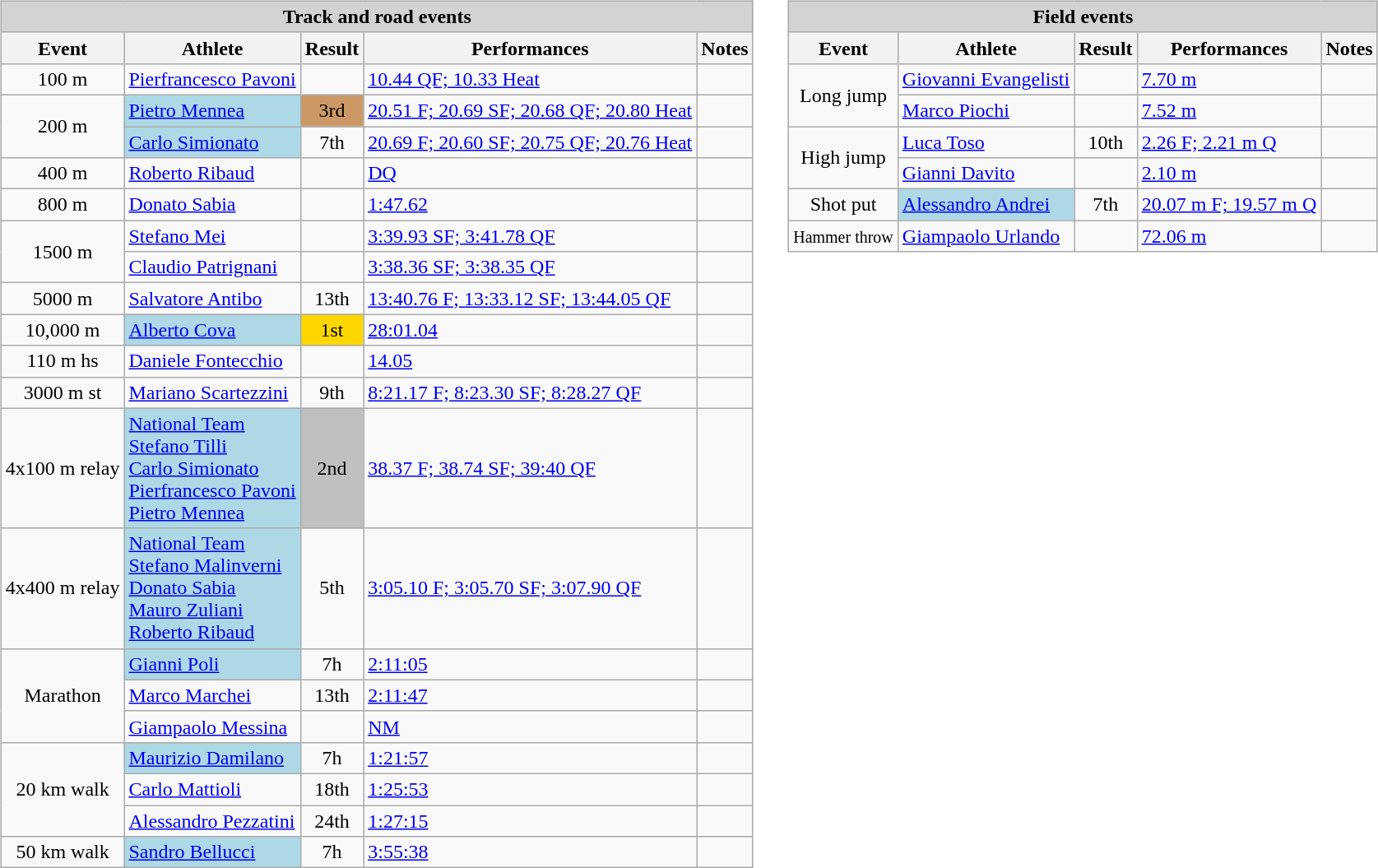<table>
<tr>
<td valign="top"><br><table class="wikitable" width= style="font-size:90%; text-align:left;">
<tr>
<td colspan=5 style="background:lightgrey;" align=center><strong>Track and road events</strong></td>
</tr>
<tr>
<th>Event</th>
<th>Athlete</th>
<th>Result</th>
<th>Performances</th>
<th>Notes</th>
</tr>
<tr>
<td align=center>100 m</td>
<td><a href='#'>Pierfrancesco Pavoni</a></td>
<td align=center></td>
<td><a href='#'>10.44 QF; 10.33 Heat</a></td>
<td></td>
</tr>
<tr>
<td align=center rowspan=2>200 m</td>
<td bgcolor=lightblue><a href='#'>Pietro Mennea</a></td>
<td align=center bgcolor=cc9966>3rd</td>
<td><a href='#'>20.51 F; 20.69 SF; 20.68 QF; 20.80 Heat</a></td>
<td></td>
</tr>
<tr>
<td bgcolor=lightblue><a href='#'>Carlo Simionato</a></td>
<td align=center>7th</td>
<td><a href='#'>20.69 F; 20.60 SF; 20.75 QF; 20.76 Heat</a></td>
<td></td>
</tr>
<tr>
<td align=center>400 m</td>
<td><a href='#'>Roberto Ribaud</a></td>
<td align=center></td>
<td><a href='#'>DQ</a></td>
<td></td>
</tr>
<tr>
<td align=center>800 m</td>
<td><a href='#'>Donato Sabia</a></td>
<td align=center></td>
<td><a href='#'>1:47.62</a></td>
<td></td>
</tr>
<tr>
<td align=center rowspan=2>1500 m</td>
<td><a href='#'>Stefano Mei</a></td>
<td align=center></td>
<td><a href='#'>3:39.93 SF; 3:41.78 QF</a></td>
<td></td>
</tr>
<tr>
<td><a href='#'>Claudio Patrignani</a></td>
<td align=center></td>
<td><a href='#'>3:38.36 SF; 3:38.35 QF</a></td>
<td></td>
</tr>
<tr>
<td align=center>5000 m</td>
<td><a href='#'>Salvatore Antibo</a></td>
<td align=center>13th</td>
<td><a href='#'>13:40.76 F; 13:33.12 SF; 13:44.05 QF</a></td>
<td></td>
</tr>
<tr>
<td align=center>10,000 m</td>
<td bgcolor=lightblue><a href='#'>Alberto Cova</a></td>
<td align=center bgcolor=gold>1st</td>
<td><a href='#'>28:01.04</a></td>
<td></td>
</tr>
<tr>
<td align=center>110 m hs</td>
<td><a href='#'>Daniele Fontecchio</a></td>
<td align=center></td>
<td><a href='#'>14.05</a></td>
<td></td>
</tr>
<tr>
<td align=center>3000 m st</td>
<td><a href='#'>Mariano Scartezzini</a></td>
<td align=center>9th</td>
<td><a href='#'>8:21.17 F; 8:23.30 SF; 8:28.27 QF</a></td>
<td></td>
</tr>
<tr>
<td align=center>4x100 m relay</td>
<td bgcolor=lightblue> <a href='#'>National Team</a><br><a href='#'>Stefano Tilli</a><br><a href='#'>Carlo Simionato</a><br><a href='#'>Pierfrancesco Pavoni</a><br><a href='#'>Pietro Mennea</a></td>
<td align=center bgcolor=silver>2nd</td>
<td><a href='#'>38.37 F; 38.74 SF; 39:40 QF</a></td>
<td align=center></td>
</tr>
<tr>
<td align=center>4x400 m relay</td>
<td bgcolor=lightblue> <a href='#'>National Team</a><br><a href='#'>Stefano Malinverni</a><br><a href='#'>Donato Sabia</a><br><a href='#'>Mauro Zuliani</a><br><a href='#'>Roberto Ribaud</a></td>
<td align=center>5th</td>
<td><a href='#'>3:05.10 F; 3:05.70 SF; 3:07.90  QF</a></td>
<td></td>
</tr>
<tr>
<td align=center rowspan=3>Marathon</td>
<td bgcolor=lightblue><a href='#'>Gianni Poli</a></td>
<td align=center>7h</td>
<td><a href='#'>2:11:05</a></td>
<td align=center></td>
</tr>
<tr>
<td><a href='#'>Marco Marchei</a></td>
<td align=center>13th</td>
<td><a href='#'>2:11:47</a></td>
<td></td>
</tr>
<tr>
<td><a href='#'>Giampaolo Messina</a></td>
<td align=center></td>
<td><a href='#'>NM</a></td>
<td></td>
</tr>
<tr>
<td align=center rowspan=3>20 km walk</td>
<td bgcolor=lightblue><a href='#'>Maurizio Damilano</a></td>
<td align=center>7h</td>
<td><a href='#'>1:21:57</a></td>
<td align=center></td>
</tr>
<tr>
<td><a href='#'>Carlo Mattioli</a></td>
<td align=center>18th</td>
<td><a href='#'>1:25:53</a></td>
<td></td>
</tr>
<tr>
<td><a href='#'>Alessandro Pezzatini</a></td>
<td align=center>24th</td>
<td><a href='#'>1:27:15</a></td>
<td></td>
</tr>
<tr>
<td align=center>50 km walk</td>
<td bgcolor=lightblue><a href='#'>Sandro Bellucci</a></td>
<td align=center>7h</td>
<td><a href='#'>3:55:38</a></td>
<td></td>
</tr>
</table>
</td>
<td width="0"> </td>
<td valign="top"><br><table class="wikitable" width= style="font-size:90%; text-align:left;">
<tr>
<td colspan=5 style="background:lightgrey;" align=center><strong>Field events</strong></td>
</tr>
<tr>
<th>Event</th>
<th>Athlete</th>
<th>Result</th>
<th>Performances</th>
<th>Notes</th>
</tr>
<tr>
<td align=center rowspan=2>Long jump</td>
<td><a href='#'>Giovanni Evangelisti</a></td>
<td align=center></td>
<td><a href='#'>7.70 m</a></td>
<td></td>
</tr>
<tr>
<td><a href='#'>Marco Piochi</a></td>
<td align=center></td>
<td><a href='#'>7.52 m</a></td>
<td></td>
</tr>
<tr>
<td align=center rowspan=2>High jump</td>
<td><a href='#'>Luca Toso</a></td>
<td align=center>10th</td>
<td><a href='#'>2.26 F; 2.21 m Q</a></td>
<td></td>
</tr>
<tr>
<td><a href='#'>Gianni Davito</a></td>
<td align=center></td>
<td><a href='#'>2.10 m</a></td>
<td></td>
</tr>
<tr>
<td align=center>Shot put</td>
<td bgcolor=lightblue><a href='#'>Alessandro Andrei</a></td>
<td align=center>7th</td>
<td><a href='#'>20.07 m F; 19.57 m Q</a></td>
<td></td>
</tr>
<tr>
<td align=center><small>Hammer throw</small></td>
<td><a href='#'>Giampaolo Urlando</a></td>
<td align=center></td>
<td><a href='#'>72.06 m</a></td>
<td></td>
</tr>
</table>
</td>
</tr>
</table>
